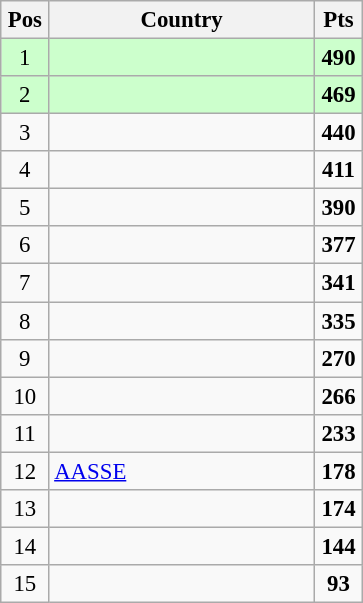<table class="wikitable" style="text-align: center; font-size:95%">
<tr>
<th width="25">Pos</th>
<th width="170">Country</th>
<th width="25">Pts</th>
</tr>
<tr bgcolor=ccffcc>
<td>1</td>
<td align="left"></td>
<td><strong>490</strong></td>
</tr>
<tr bgcolor=ccffcc>
<td>2</td>
<td align="left"></td>
<td><strong>469</strong></td>
</tr>
<tr>
<td>3</td>
<td align="left"></td>
<td><strong>440</strong></td>
</tr>
<tr>
<td>4</td>
<td align="left"></td>
<td><strong>411</strong></td>
</tr>
<tr>
<td>5</td>
<td align="left"></td>
<td><strong>390</strong></td>
</tr>
<tr>
<td>6</td>
<td align="left"></td>
<td><strong>377</strong></td>
</tr>
<tr>
<td>7</td>
<td align="left"></td>
<td><strong>341</strong></td>
</tr>
<tr>
<td>8</td>
<td align="left"></td>
<td><strong>335</strong></td>
</tr>
<tr>
<td>9</td>
<td align="left"></td>
<td><strong>270</strong></td>
</tr>
<tr>
<td>10</td>
<td align="left"></td>
<td><strong>266</strong></td>
</tr>
<tr>
<td>11</td>
<td align="left"></td>
<td><strong>233</strong></td>
</tr>
<tr>
<td>12</td>
<td align="left"> <a href='#'>AASSE</a></td>
<td><strong>178</strong></td>
</tr>
<tr>
<td>13</td>
<td align="left"></td>
<td><strong>174</strong></td>
</tr>
<tr>
<td>14</td>
<td align="left"></td>
<td><strong>144</strong></td>
</tr>
<tr>
<td>15</td>
<td align="left"></td>
<td><strong>93</strong></td>
</tr>
</table>
